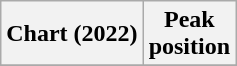<table class="wikitable">
<tr>
<th>Chart (2022)</th>
<th>Peak<br>position</th>
</tr>
<tr>
</tr>
</table>
